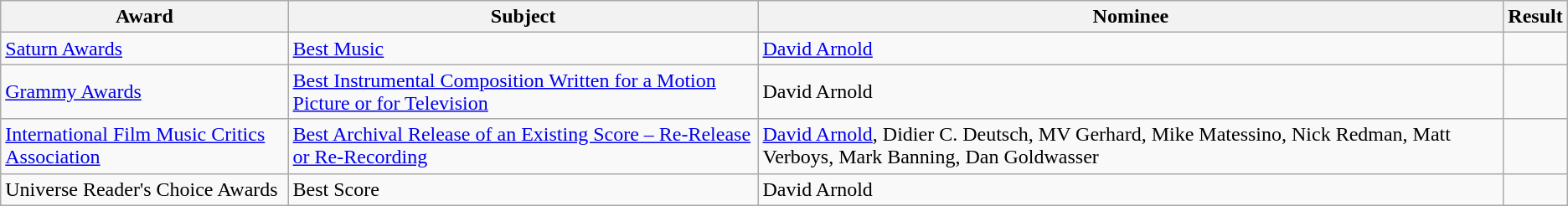<table class="wikitable">
<tr>
<th>Award</th>
<th>Subject</th>
<th>Nominee</th>
<th>Result</th>
</tr>
<tr>
<td><a href='#'>Saturn Awards</a></td>
<td><a href='#'>Best Music</a></td>
<td><a href='#'>David Arnold</a></td>
<td></td>
</tr>
<tr>
<td rowspan="1"><a href='#'>Grammy Awards</a></td>
<td><a href='#'>Best Instrumental Composition Written for a Motion Picture or for Television</a></td>
<td>David Arnold</td>
<td></td>
</tr>
<tr>
<td><a href='#'>International Film Music Critics Association</a></td>
<td><a href='#'>Best Archival Release of an Existing Score – Re-Release or Re-Recording</a></td>
<td><a href='#'>David Arnold</a>, Didier C. Deutsch, MV Gerhard, Mike Matessino, Nick Redman, Matt Verboys, Mark Banning, Dan Goldwasser</td>
<td></td>
</tr>
<tr>
<td>Universe Reader's Choice Awards</td>
<td>Best Score</td>
<td>David Arnold</td>
<td></td>
</tr>
</table>
